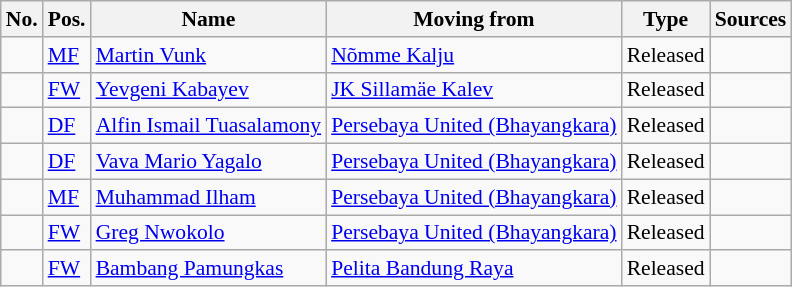<table class="wikitable" Style="font-size:90%">
<tr>
<th>No.</th>
<th>Pos.</th>
<th>Name</th>
<th>Moving from</th>
<th>Type</th>
<th>Sources</th>
</tr>
<tr>
<td></td>
<td><a href='#'>MF</a></td>
<td> <a href='#'>Martin Vunk</a></td>
<td> <a href='#'>Nõmme Kalju</a></td>
<td>Released</td>
<td></td>
</tr>
<tr>
<td></td>
<td><a href='#'>FW</a></td>
<td> <a href='#'>Yevgeni Kabayev</a></td>
<td> <a href='#'>JK Sillamäe Kalev</a></td>
<td>Released</td>
<td></td>
</tr>
<tr>
<td></td>
<td><a href='#'>DF</a></td>
<td> <a href='#'>Alfin Ismail Tuasalamony</a></td>
<td><a href='#'>Persebaya United (Bhayangkara)</a></td>
<td>Released</td>
<td></td>
</tr>
<tr>
<td></td>
<td><a href='#'>DF</a></td>
<td> <a href='#'>Vava Mario Yagalo</a></td>
<td><a href='#'>Persebaya United (Bhayangkara)</a></td>
<td>Released</td>
<td></td>
</tr>
<tr>
<td></td>
<td><a href='#'>MF</a></td>
<td> <a href='#'>Muhammad Ilham</a></td>
<td><a href='#'>Persebaya United (Bhayangkara)</a></td>
<td>Released</td>
<td></td>
</tr>
<tr>
<td></td>
<td><a href='#'>FW</a></td>
<td> <a href='#'>Greg Nwokolo</a></td>
<td><a href='#'>Persebaya United (Bhayangkara)</a></td>
<td>Released</td>
<td></td>
</tr>
<tr>
<td></td>
<td><a href='#'>FW</a></td>
<td> <a href='#'>Bambang Pamungkas</a></td>
<td><a href='#'>Pelita Bandung Raya</a></td>
<td>Released</td>
<td></td>
</tr>
</table>
